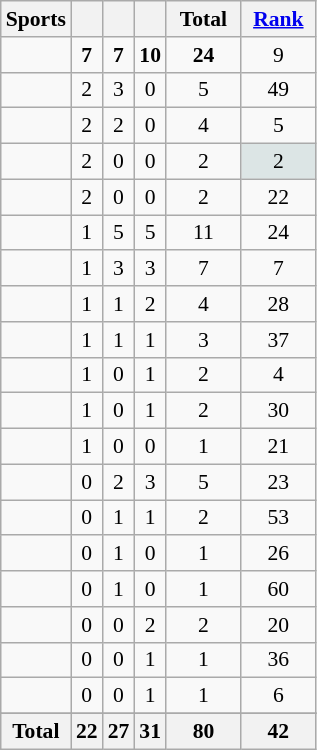<table class="wikitable sortable" style="text-align:center; font-size:90%">
<tr>
<th>Sports</th>
<th width:3em; font-weight:bold;"></th>
<th width:3em;font-weight:bold;"></th>
<th width:3em; font-weight:bold;"></th>
<th style="width:3em; font-weight:bold;">Total</th>
<th style="width:3em; font-weight:bold;"><a href='#'>Rank</a></th>
</tr>
<tr>
<td align=left></td>
<td><strong>7</strong></td>
<td><strong>7</strong></td>
<td><strong>10</strong></td>
<td><strong>24</strong></td>
<td>9</td>
</tr>
<tr>
<td align=left></td>
<td>2</td>
<td>3</td>
<td>0</td>
<td>5</td>
<td>49</td>
</tr>
<tr>
<td align=left></td>
<td>2</td>
<td>2</td>
<td>0</td>
<td>4</td>
<td>5</td>
</tr>
<tr>
<td align=left></td>
<td>2</td>
<td>0</td>
<td>0</td>
<td>2</td>
<td bgcolor=dce5e5>2</td>
</tr>
<tr>
<td align=left></td>
<td>2</td>
<td>0</td>
<td>0</td>
<td>2</td>
<td>22</td>
</tr>
<tr>
<td align=left></td>
<td>1</td>
<td>5</td>
<td>5</td>
<td>11</td>
<td>24</td>
</tr>
<tr>
<td align=left></td>
<td>1</td>
<td>3</td>
<td>3</td>
<td>7</td>
<td>7</td>
</tr>
<tr>
<td align=left></td>
<td>1</td>
<td>1</td>
<td>2</td>
<td>4</td>
<td>28</td>
</tr>
<tr>
<td align=left></td>
<td>1</td>
<td>1</td>
<td>1</td>
<td>3</td>
<td>37</td>
</tr>
<tr>
<td align=left></td>
<td>1</td>
<td>0</td>
<td>1</td>
<td>2</td>
<td>4</td>
</tr>
<tr>
<td align=left></td>
<td>1</td>
<td>0</td>
<td>1</td>
<td>2</td>
<td>30</td>
</tr>
<tr>
<td align=left></td>
<td>1</td>
<td>0</td>
<td>0</td>
<td>1</td>
<td>21</td>
</tr>
<tr>
<td align=left></td>
<td>0</td>
<td>2</td>
<td>3</td>
<td>5</td>
<td>23</td>
</tr>
<tr>
<td align=left></td>
<td>0</td>
<td>1</td>
<td>1</td>
<td>2</td>
<td>53</td>
</tr>
<tr>
<td align=left></td>
<td>0</td>
<td>1</td>
<td>0</td>
<td>1</td>
<td>26</td>
</tr>
<tr>
<td align=left></td>
<td>0</td>
<td>1</td>
<td>0</td>
<td>1</td>
<td>60</td>
</tr>
<tr>
<td align=left></td>
<td>0</td>
<td>0</td>
<td>2</td>
<td>2</td>
<td>20</td>
</tr>
<tr>
<td align=left></td>
<td>0</td>
<td>0</td>
<td>1</td>
<td>1</td>
<td>36</td>
</tr>
<tr>
<td align=left></td>
<td>0</td>
<td>0</td>
<td>1</td>
<td>1</td>
<td>6</td>
</tr>
<tr>
</tr>
<tr class="sortbottom">
<th>Total</th>
<th>22</th>
<th>27</th>
<th>31</th>
<th>80</th>
<th bgcolor=ffdab9>42</th>
</tr>
</table>
